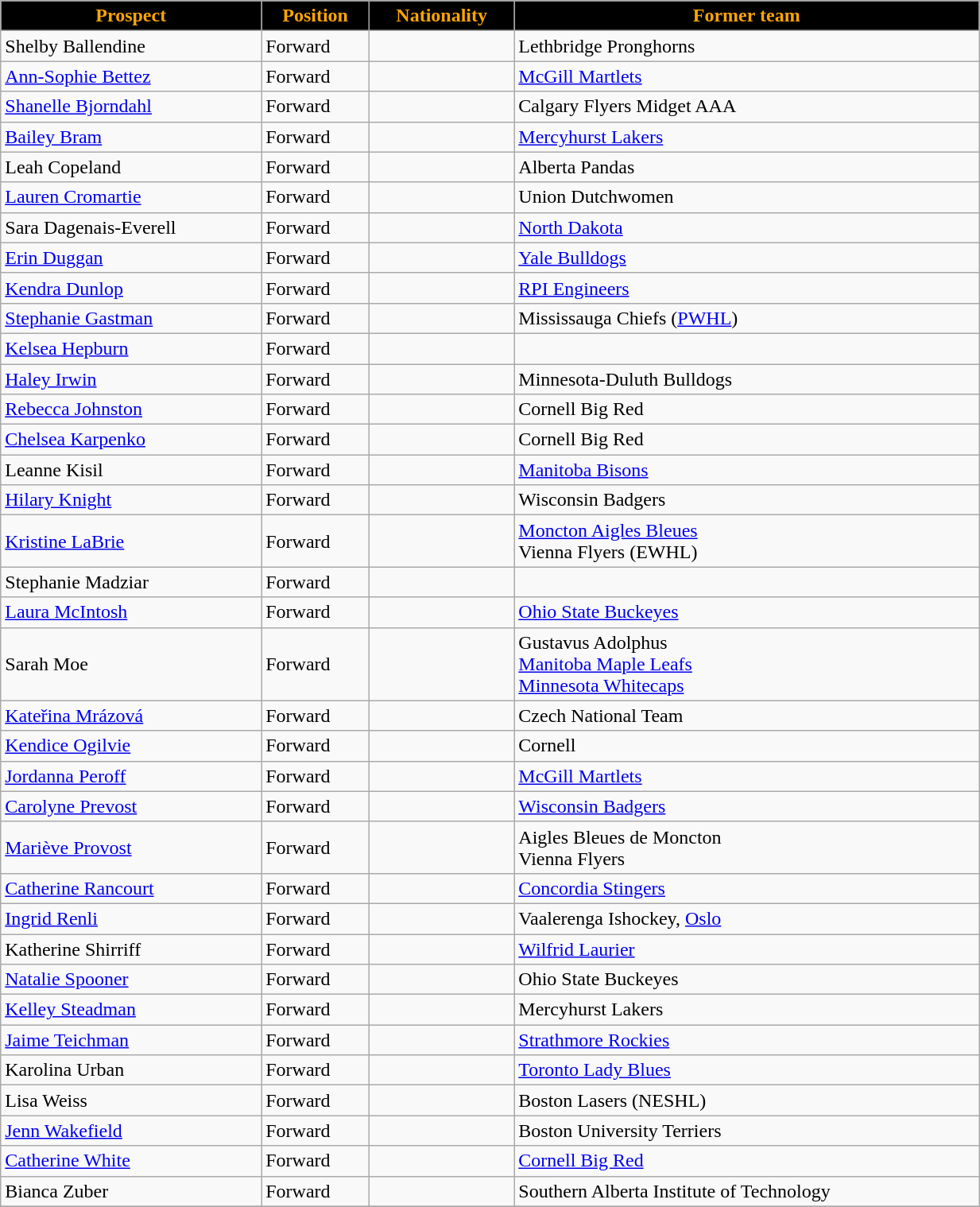<table class="wikitable" width="65%">
<tr align="center"  style="background:black;color:orange;">
<td><strong>Prospect</strong></td>
<td><strong>Position</strong></td>
<td><strong>Nationality</strong></td>
<td><strong>Former team</strong></td>
</tr>
<tr>
<td>Shelby Ballendine</td>
<td>Forward</td>
<td></td>
<td>Lethbridge Pronghorns</td>
</tr>
<tr>
<td><a href='#'>Ann-Sophie Bettez</a></td>
<td>Forward</td>
<td></td>
<td><a href='#'>McGill Martlets</a></td>
</tr>
<tr>
<td><a href='#'>Shanelle Bjorndahl</a></td>
<td>Forward</td>
<td></td>
<td>Calgary Flyers Midget AAA</td>
</tr>
<tr>
<td><a href='#'>Bailey Bram</a></td>
<td>Forward</td>
<td></td>
<td><a href='#'>Mercyhurst Lakers</a></td>
</tr>
<tr>
<td>Leah Copeland</td>
<td>Forward</td>
<td></td>
<td>Alberta Pandas</td>
</tr>
<tr>
<td><a href='#'>Lauren Cromartie</a></td>
<td>Forward</td>
<td></td>
<td>Union Dutchwomen</td>
</tr>
<tr>
<td>Sara Dagenais-Everell</td>
<td>Forward</td>
<td></td>
<td><a href='#'>North Dakota</a></td>
</tr>
<tr>
<td><a href='#'>Erin Duggan</a></td>
<td>Forward</td>
<td></td>
<td><a href='#'>Yale Bulldogs</a></td>
</tr>
<tr>
<td><a href='#'>Kendra Dunlop</a></td>
<td>Forward</td>
<td></td>
<td><a href='#'>RPI Engineers</a></td>
</tr>
<tr>
<td><a href='#'>Stephanie Gastman</a></td>
<td>Forward</td>
<td></td>
<td>Mississauga Chiefs (<a href='#'>PWHL</a>)</td>
</tr>
<tr>
<td><a href='#'>Kelsea Hepburn</a></td>
<td>Forward</td>
<td></td>
<td></td>
</tr>
<tr>
<td><a href='#'>Haley Irwin</a></td>
<td>Forward</td>
<td></td>
<td>Minnesota-Duluth Bulldogs</td>
</tr>
<tr>
<td><a href='#'>Rebecca Johnston</a></td>
<td>Forward</td>
<td></td>
<td>Cornell Big Red</td>
</tr>
<tr>
<td><a href='#'>Chelsea Karpenko</a></td>
<td>Forward</td>
<td></td>
<td>Cornell Big Red</td>
</tr>
<tr>
<td>Leanne Kisil</td>
<td>Forward</td>
<td></td>
<td><a href='#'>Manitoba Bisons</a></td>
</tr>
<tr>
<td><a href='#'>Hilary Knight</a></td>
<td>Forward</td>
<td></td>
<td>Wisconsin Badgers</td>
</tr>
<tr>
<td><a href='#'>Kristine LaBrie</a></td>
<td>Forward</td>
<td></td>
<td><a href='#'>Moncton Aigles Bleues</a><br>Vienna Flyers (EWHL)</td>
</tr>
<tr>
<td>Stephanie Madziar</td>
<td>Forward</td>
<td></td>
<td></td>
</tr>
<tr>
<td><a href='#'>Laura McIntosh</a></td>
<td>Forward</td>
<td></td>
<td><a href='#'>Ohio State Buckeyes</a></td>
</tr>
<tr>
<td>Sarah Moe</td>
<td>Forward</td>
<td></td>
<td>Gustavus Adolphus<br><a href='#'>Manitoba Maple Leafs</a><br><a href='#'>Minnesota Whitecaps</a></td>
</tr>
<tr>
<td><a href='#'>Kateřina Mrázová</a></td>
<td>Forward</td>
<td></td>
<td>Czech National Team</td>
</tr>
<tr>
<td><a href='#'>Kendice Ogilvie</a></td>
<td>Forward</td>
<td></td>
<td>Cornell</td>
</tr>
<tr>
<td><a href='#'>Jordanna Peroff</a></td>
<td>Forward</td>
<td></td>
<td><a href='#'>McGill Martlets</a></td>
</tr>
<tr>
<td><a href='#'>Carolyne Prevost</a></td>
<td>Forward</td>
<td></td>
<td><a href='#'>Wisconsin Badgers</a></td>
</tr>
<tr>
<td><a href='#'>Mariève Provost</a></td>
<td>Forward</td>
<td></td>
<td>Aigles Bleues de Moncton<br>Vienna Flyers</td>
</tr>
<tr>
<td><a href='#'>Catherine Rancourt</a></td>
<td>Forward</td>
<td></td>
<td><a href='#'>Concordia Stingers</a></td>
</tr>
<tr>
<td><a href='#'>Ingrid Renli</a></td>
<td>Forward</td>
<td></td>
<td>Vaalerenga Ishockey, <a href='#'>Oslo</a></td>
</tr>
<tr>
<td>Katherine Shirriff</td>
<td>Forward</td>
<td></td>
<td><a href='#'>Wilfrid Laurier</a></td>
</tr>
<tr>
<td><a href='#'>Natalie Spooner</a></td>
<td>Forward</td>
<td></td>
<td>Ohio State Buckeyes</td>
</tr>
<tr>
<td><a href='#'>Kelley Steadman</a></td>
<td>Forward</td>
<td></td>
<td>Mercyhurst Lakers</td>
</tr>
<tr>
<td><a href='#'>Jaime Teichman</a></td>
<td>Forward</td>
<td></td>
<td><a href='#'>Strathmore Rockies</a></td>
</tr>
<tr>
<td>Karolina Urban</td>
<td>Forward</td>
<td></td>
<td><a href='#'>Toronto Lady Blues</a></td>
</tr>
<tr>
<td>Lisa Weiss</td>
<td>Forward</td>
<td></td>
<td>Boston Lasers (NESHL)</td>
</tr>
<tr>
<td><a href='#'>Jenn Wakefield</a></td>
<td>Forward</td>
<td></td>
<td>Boston University Terriers</td>
</tr>
<tr>
<td><a href='#'>Catherine White</a></td>
<td>Forward</td>
<td></td>
<td><a href='#'>Cornell Big Red</a></td>
</tr>
<tr>
<td>Bianca Zuber</td>
<td>Forward</td>
<td></td>
<td>Southern Alberta Institute of Technology</td>
</tr>
<tr>
</tr>
</table>
